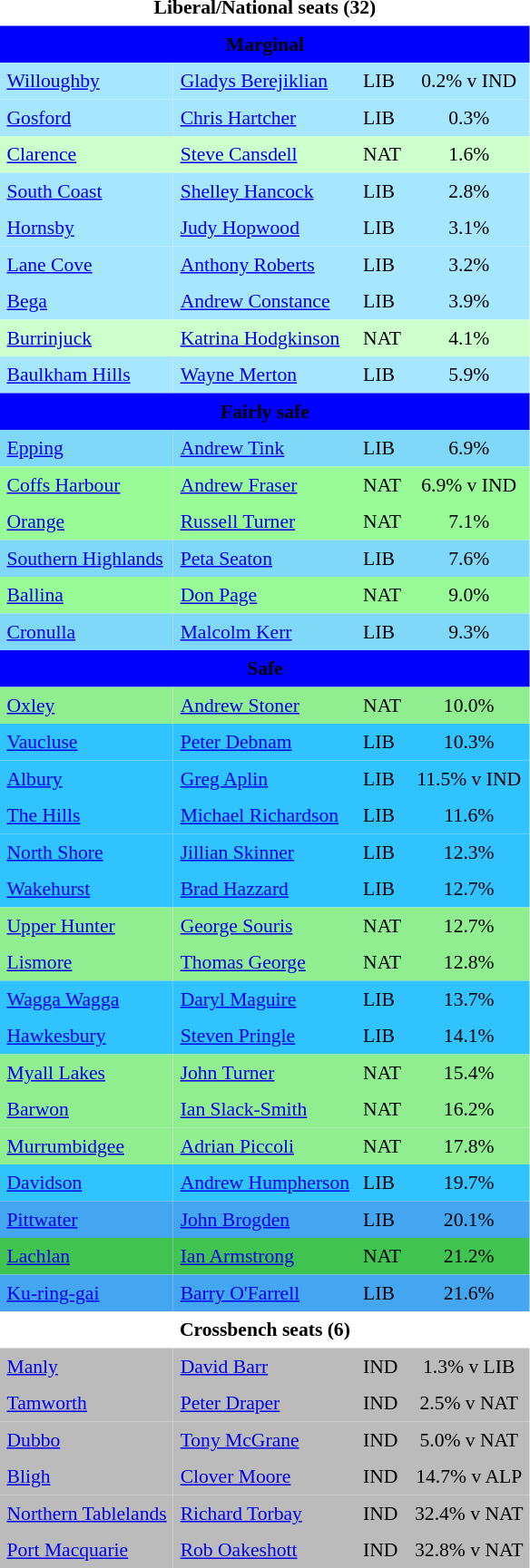<table class="toccolours" align="left" cellpadding="5" cellspacing="0" style="margin-right: .5em; margin-top:.4em;font-size: 90%;">
<tr>
<td COLSPAN=4 align="center"><strong>Liberal/National seats (32)</strong></td>
</tr>
<tr>
<td COLSPAN=4 align="center" bgcolor="Blue"><span><strong>Marginal</strong></span></td>
</tr>
<tr>
<td align="left" bgcolor="A6E7FF"><a href='#'>Willoughby</a></td>
<td align="left" bgcolor="A6E7FF"><a href='#'>Gladys Berejiklian</a></td>
<td align="left" bgcolor="A6E7FF">LIB</td>
<td align="center" bgcolor="A6E7FF">0.2% v IND</td>
</tr>
<tr>
<td align="left" bgcolor="A6E7FF"><a href='#'>Gosford</a></td>
<td align="left" bgcolor="A6E7FF"><a href='#'>Chris Hartcher</a></td>
<td align="left" bgcolor="A6E7FF">LIB</td>
<td align="center" bgcolor="A6E7FF">0.3%</td>
</tr>
<tr>
<td align="left" bgcolor="CCFFCC"><a href='#'>Clarence</a></td>
<td align="left" bgcolor="CCFFCC"><a href='#'>Steve Cansdell</a></td>
<td align="left" bgcolor="CCFFCC">NAT</td>
<td align="center" bgcolor="CCFFCC">1.6%</td>
</tr>
<tr>
<td align="left" bgcolor="A6E7FF"><a href='#'>South Coast</a></td>
<td align="left" bgcolor="A6E7FF"><a href='#'>Shelley Hancock</a></td>
<td align="left" bgcolor="A6E7FF">LIB</td>
<td align="center" bgcolor="A6E7FF">2.8%</td>
</tr>
<tr>
<td align="left" bgcolor="A6E7FF"><a href='#'>Hornsby</a></td>
<td align="left" bgcolor="A6E7FF"><a href='#'>Judy Hopwood</a></td>
<td align="left" bgcolor="A6E7FF">LIB</td>
<td align="center" bgcolor="A6E7FF">3.1%</td>
</tr>
<tr>
<td align="left" bgcolor="A6E7FF"><a href='#'>Lane Cove</a></td>
<td align="left" bgcolor="A6E7FF"><a href='#'>Anthony Roberts</a></td>
<td align="left" bgcolor="A6E7FF">LIB</td>
<td align="center" bgcolor="A6E7FF">3.2%</td>
</tr>
<tr>
<td align="left" bgcolor="A6E7FF"><a href='#'>Bega</a></td>
<td align="left" bgcolor="A6E7FF"><a href='#'>Andrew Constance</a></td>
<td align="left" bgcolor="A6E7FF">LIB</td>
<td align="center" bgcolor="A6E7FF">3.9%</td>
</tr>
<tr>
<td align="left" bgcolor="CCFFCC"><a href='#'>Burrinjuck</a></td>
<td align="left" bgcolor="CCFFCC"><a href='#'>Katrina Hodgkinson</a></td>
<td align="left" bgcolor="CCFFCC">NAT</td>
<td align="center" bgcolor="CCFFCC">4.1%</td>
</tr>
<tr>
<td align="left" bgcolor="A6E7FF"><a href='#'>Baulkham Hills</a></td>
<td align="left" bgcolor="A6E7FF"><a href='#'>Wayne Merton</a></td>
<td align="left" bgcolor="A6E7FF">LIB</td>
<td align="center" bgcolor="A6E7FF">5.9%</td>
</tr>
<tr>
<td COLSPAN=4 align="center" bgcolor="blue"><span><strong>Fairly safe</strong></span></td>
</tr>
<tr>
<td align="left" bgcolor="80D8F9"><a href='#'>Epping</a></td>
<td align="left" bgcolor="80D8F9"><a href='#'>Andrew Tink</a></td>
<td align="left" bgcolor="80D8F9">LIB</td>
<td align="center" bgcolor="80D8F9">6.9%</td>
</tr>
<tr>
<td align="left" bgcolor="98FB98"><a href='#'>Coffs Harbour</a></td>
<td align="left" bgcolor="98FB98"><a href='#'>Andrew Fraser</a></td>
<td align="left" bgcolor="98FB98">NAT</td>
<td align="center" bgcolor="98FB98">6.9% v IND</td>
</tr>
<tr>
<td align="left" bgcolor="98FB98"><a href='#'>Orange</a></td>
<td align="left" bgcolor="98FB98"><a href='#'>Russell Turner</a></td>
<td align="left" bgcolor="98FB98">NAT</td>
<td align="center" bgcolor="98FB98">7.1%</td>
</tr>
<tr>
<td align="left" bgcolor="80D8F9"><a href='#'>Southern Highlands</a></td>
<td align="left" bgcolor="80D8F9"><a href='#'>Peta Seaton</a></td>
<td align="left" bgcolor="80D8F9">LIB</td>
<td align="center" bgcolor="80D8F9">7.6%</td>
</tr>
<tr>
<td align="left" bgcolor="98FB98"><a href='#'>Ballina</a></td>
<td align="left" bgcolor="98FB98"><a href='#'>Don Page</a></td>
<td align="left" bgcolor="98FB98">NAT</td>
<td align="center" bgcolor="98FB98">9.0%</td>
</tr>
<tr>
<td align="left" bgcolor="80D8F9"><a href='#'>Cronulla</a></td>
<td align="left" bgcolor="80D8F9"><a href='#'>Malcolm Kerr</a></td>
<td align="left" bgcolor="80D8F9">LIB</td>
<td align="center" bgcolor="80D8F9">9.3%</td>
</tr>
<tr>
<td COLSPAN=4 align="center" bgcolor="blue"><span><strong>Safe</strong></span></td>
</tr>
<tr>
<td align="left" bgcolor="90EE90"><a href='#'>Oxley</a></td>
<td align="left" bgcolor="90EE90"><a href='#'>Andrew Stoner</a></td>
<td align="left" bgcolor="90EE90">NAT</td>
<td align="center" bgcolor="90EE90">10.0%</td>
</tr>
<tr>
<td align="left" bgcolor="31C3FF"><a href='#'>Vaucluse</a></td>
<td align="left" bgcolor="31C3FF"><a href='#'>Peter Debnam</a></td>
<td align="left" bgcolor="31C3FF">LIB</td>
<td align="center" bgcolor="31C3FF">10.3%</td>
</tr>
<tr>
<td align="left" bgcolor="31C3FF"><a href='#'>Albury</a></td>
<td align="left" bgcolor="31C3FF"><a href='#'>Greg Aplin</a></td>
<td align="left" bgcolor="31C3FF">LIB</td>
<td align="center" bgcolor="31C3FF">11.5% v IND</td>
</tr>
<tr>
<td align="left" bgcolor="31C3FF"><a href='#'>The Hills</a></td>
<td align="left" bgcolor="31C3FF"><a href='#'>Michael Richardson</a></td>
<td align="left" bgcolor="31C3FF">LIB</td>
<td align="center" bgcolor="31C3FF">11.6%</td>
</tr>
<tr>
<td align="left" bgcolor="31C3FF"><a href='#'>North Shore</a></td>
<td align="left" bgcolor="31C3FF"><a href='#'>Jillian Skinner</a></td>
<td align="left" bgcolor="31C3FF">LIB</td>
<td align="center" bgcolor="31C3FF">12.3%</td>
</tr>
<tr>
<td align="left" bgcolor="31C3FF"><a href='#'>Wakehurst</a></td>
<td align="left" bgcolor="31C3FF"><a href='#'>Brad Hazzard</a></td>
<td align="left" bgcolor="31C3FF">LIB</td>
<td align="center" bgcolor="31C3FF">12.7%</td>
</tr>
<tr>
<td align="left" bgcolor="90EE90"><a href='#'>Upper Hunter</a></td>
<td align="left" bgcolor="90EE90"><a href='#'>George Souris</a></td>
<td align="left" bgcolor="90EE90">NAT</td>
<td align="center" bgcolor="90EE90">12.7%</td>
</tr>
<tr>
<td align="left" bgcolor="90EE90"><a href='#'>Lismore</a></td>
<td align="left" bgcolor="90EE90"><a href='#'>Thomas George</a></td>
<td align="left" bgcolor="90EE90">NAT</td>
<td align="center" bgcolor="90EE90">12.8%</td>
</tr>
<tr>
<td align="left" bgcolor="31C3FF"><a href='#'>Wagga Wagga</a></td>
<td align="left" bgcolor="31C3FF"><a href='#'>Daryl Maguire</a></td>
<td align="left" bgcolor="31C3FF">LIB</td>
<td align="center" bgcolor="31C3FF">13.7%</td>
</tr>
<tr>
<td align="left" bgcolor="31C3FF"><a href='#'>Hawkesbury</a></td>
<td align="left" bgcolor="31C3FF"><a href='#'>Steven Pringle</a></td>
<td align="left" bgcolor="31C3FF">LIB</td>
<td align="center" bgcolor="31C3FF">14.1%</td>
</tr>
<tr>
<td align="left" bgcolor="90EE90"><a href='#'>Myall Lakes</a></td>
<td align="left" bgcolor="90EE90"><a href='#'>John Turner</a></td>
<td align="left" bgcolor="90EE90">NAT</td>
<td align="center" bgcolor="90EE90">15.4%</td>
</tr>
<tr>
<td align="left" bgcolor="90EE90"><a href='#'>Barwon</a></td>
<td align="left" bgcolor="90EE90"><a href='#'>Ian Slack-Smith</a></td>
<td align="left" bgcolor="90EE90">NAT</td>
<td align="center" bgcolor="90EE90">16.2%</td>
</tr>
<tr>
<td align="left" bgcolor="90EE90"><a href='#'>Murrumbidgee</a></td>
<td align="left" bgcolor="90EE90"><a href='#'>Adrian Piccoli</a></td>
<td align="left" bgcolor="90EE90">NAT</td>
<td align="center" bgcolor="90EE90">17.8%</td>
</tr>
<tr>
<td align="left" bgcolor="31C3FF"><a href='#'>Davidson</a></td>
<td align="left" bgcolor="31C3FF"><a href='#'>Andrew Humpherson</a></td>
<td align="left" bgcolor="31C3FF">LIB</td>
<td align="center" bgcolor="31C3FF">19.7%</td>
</tr>
<tr>
<td align="left" bgcolor="44A6F1"><a href='#'>Pittwater</a></td>
<td align="left" bgcolor="44A6F1"><a href='#'>John Brogden</a></td>
<td align="left" bgcolor="44A6F1">LIB</td>
<td align="center" bgcolor="44A6F1">20.1%</td>
</tr>
<tr>
<td align="left" bgcolor="40C351"><a href='#'>Lachlan</a></td>
<td align="left" bgcolor="40C351"><a href='#'>Ian Armstrong</a></td>
<td align="left" bgcolor="40C351">NAT</td>
<td align="center" bgcolor="40C351">21.2%</td>
</tr>
<tr>
<td align="left" bgcolor="44A6F1"><a href='#'>Ku-ring-gai</a></td>
<td align="left" bgcolor="44A6F1"><a href='#'>Barry O'Farrell</a></td>
<td align="left" bgcolor="44A6F1">LIB</td>
<td align="center" bgcolor="44A6F1">21.6%</td>
</tr>
<tr>
<td COLSPAN=4 align="center"><strong>Crossbench seats (6)</strong></td>
</tr>
<tr>
<td align="left" bgcolor="BBBBBB"><a href='#'>Manly</a></td>
<td align="left" bgcolor="BBBBBB"><a href='#'>David Barr</a></td>
<td align="left" bgcolor="BBBBBB">IND</td>
<td align="center" bgcolor="BBBBBB">1.3% v LIB</td>
</tr>
<tr>
<td align="left" bgcolor="BBBBBB"><a href='#'>Tamworth</a></td>
<td align="left" bgcolor="BBBBBB"><a href='#'>Peter Draper</a></td>
<td align="left" bgcolor="BBBBBB">IND</td>
<td align="center" bgcolor="BBBBBB">2.5% v NAT</td>
</tr>
<tr>
<td align="left" bgcolor="BBBBBB"><a href='#'>Dubbo</a></td>
<td align="left" bgcolor="BBBBBB"><a href='#'>Tony McGrane</a></td>
<td align="left" bgcolor="BBBBBB">IND</td>
<td align="center" bgcolor="BBBBBB">5.0% v NAT</td>
</tr>
<tr>
<td align="left" bgcolor="BBBBBB"><a href='#'>Bligh</a></td>
<td align="left" bgcolor="BBBBBB"><a href='#'>Clover Moore</a></td>
<td align="left" bgcolor="BBBBBB">IND</td>
<td align="center" bgcolor="BBBBBB">14.7% v ALP</td>
</tr>
<tr>
<td align="left" bgcolor="BBBBBB"><a href='#'>Northern Tablelands</a></td>
<td align="left" bgcolor="BBBBBB"><a href='#'>Richard Torbay</a></td>
<td align="left" bgcolor="BBBBBB">IND</td>
<td align="center" bgcolor="BBBBBB">32.4% v NAT</td>
</tr>
<tr>
<td align="left" bgcolor="BBBBBB"><a href='#'>Port Macquarie</a></td>
<td align="left" bgcolor="BBBBBB"><a href='#'>Rob Oakeshott</a></td>
<td align="left" bgcolor="BBBBBB">IND</td>
<td align="center" bgcolor="BBBBBB">32.8% v NAT</td>
</tr>
<tr>
</tr>
</table>
